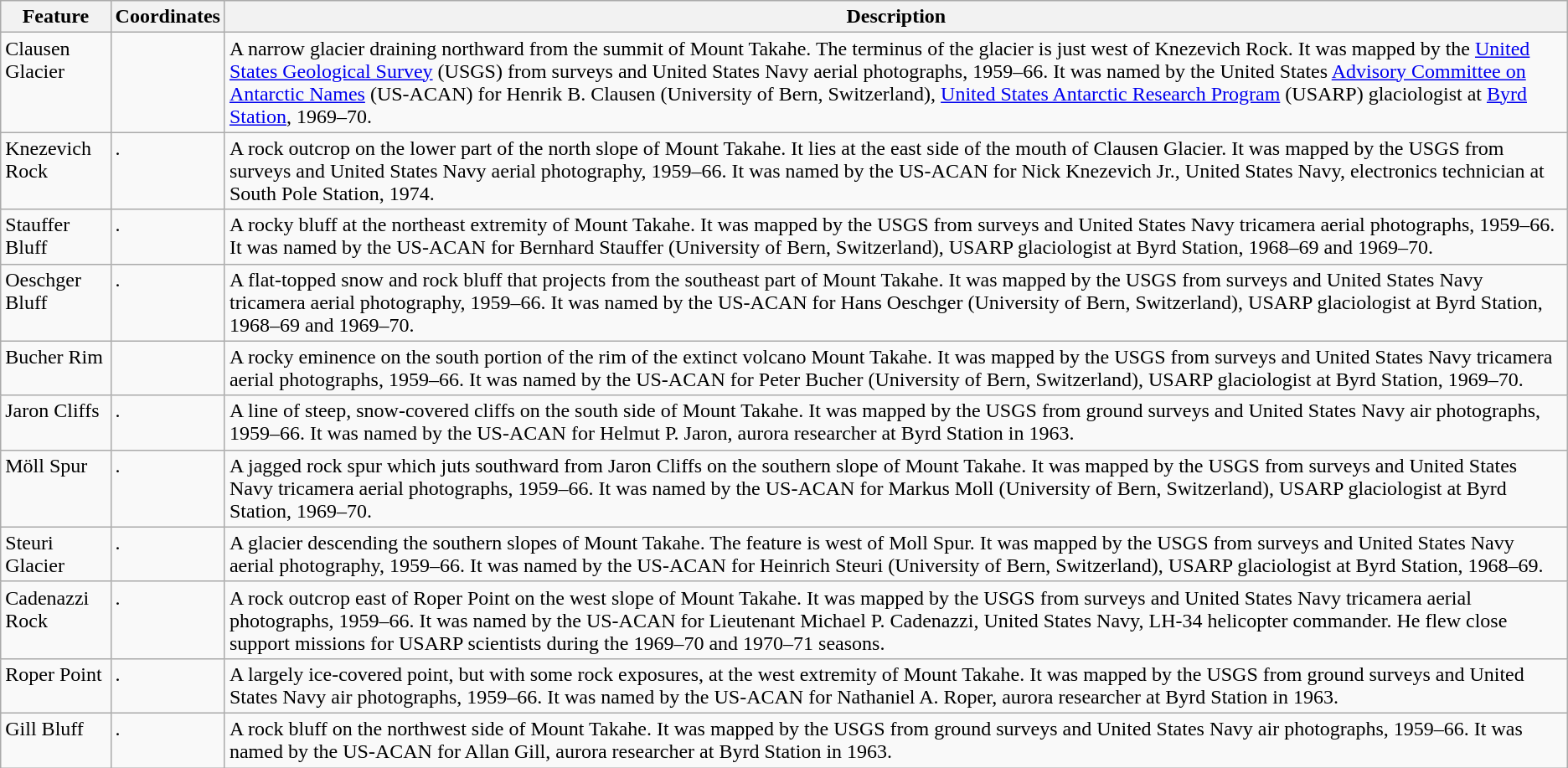<table class = wikitable sortable>
<tr>
<th>Feature</th>
<th>Coordinates</th>
<th>Description</th>
</tr>
<tr style="vertical-align: top;">
<td>Clausen Glacier</td>
<td></td>
<td>A narrow glacier draining northward from the summit of Mount Takahe. The terminus of the glacier is just west of Knezevich Rock. It was mapped by the <a href='#'>United States Geological Survey</a> (USGS) from surveys and United States Navy aerial photographs, 1959–66. It was named by the United States <a href='#'>Advisory Committee on Antarctic Names</a> (US-ACAN) for Henrik B. Clausen (University of Bern, Switzerland), <a href='#'>United States Antarctic Research Program</a> (USARP) glaciologist at <a href='#'>Byrd Station</a>, 1969–70.</td>
</tr>
<tr style="vertical-align: top;">
<td>Knezevich Rock</td>
<td>.</td>
<td>A rock outcrop on the lower part of the north slope of Mount Takahe. It lies at the east side of the mouth of Clausen Glacier. It was mapped by the USGS from surveys and United States Navy aerial photography, 1959–66. It was named by the US-ACAN for Nick Knezevich Jr., United States Navy, electronics technician at South Pole Station, 1974.</td>
</tr>
<tr style="vertical-align: top;">
<td>Stauffer Bluff</td>
<td>.</td>
<td>A rocky bluff at the northeast extremity of Mount Takahe. It was mapped by the USGS from surveys and United States Navy tricamera aerial photographs, 1959–66. It was named by the US-ACAN for Bernhard Stauffer (University of Bern, Switzerland), USARP glaciologist at Byrd Station, 1968–69 and 1969–70.</td>
</tr>
<tr style="vertical-align: top;">
<td>Oeschger Bluff</td>
<td>.</td>
<td>A flat-topped snow and rock bluff that projects from the southeast part of Mount Takahe. It was mapped by the USGS from surveys and United States Navy tricamera aerial photography, 1959–66. It was named by the US-ACAN for Hans Oeschger (University of Bern, Switzerland), USARP glaciologist at Byrd Station, 1968–69 and 1969–70.</td>
</tr>
<tr style="vertical-align: top;">
<td>Bucher Rim</td>
<td></td>
<td>A rocky eminence on the south portion of the rim of the extinct volcano Mount Takahe. It was mapped by the USGS from surveys and United States Navy tricamera aerial photographs, 1959–66. It was named by the US-ACAN for Peter Bucher (University of Bern, Switzerland), USARP glaciologist at Byrd Station, 1969–70.</td>
</tr>
<tr style="vertical-align: top;">
<td>Jaron Cliffs</td>
<td>.</td>
<td>A line of steep, snow-covered cliffs on the south side of Mount Takahe. It was mapped by the USGS from ground surveys and United States Navy air photographs, 1959–66. It was named by the US-ACAN for Helmut P. Jaron, aurora researcher at Byrd Station in 1963.</td>
</tr>
<tr style="vertical-align: top;">
<td>Möll Spur</td>
<td>.</td>
<td>A jagged rock spur which juts southward from Jaron Cliffs on the southern slope of Mount Takahe. It was mapped by the USGS from surveys and United States Navy tricamera aerial photographs, 1959–66. It was named by the US-ACAN for Markus Moll (University of Bern, Switzerland), USARP glaciologist at Byrd Station, 1969–70.</td>
</tr>
<tr style="vertical-align: top;">
<td>Steuri Glacier</td>
<td>.</td>
<td>A glacier descending the southern slopes of Mount Takahe. The feature is  west of Moll Spur. It was mapped by the USGS from surveys and United States Navy aerial photography, 1959–66. It was named by the US-ACAN for Heinrich Steuri (University of Bern, Switzerland), USARP glaciologist at Byrd Station, 1968–69.</td>
</tr>
<tr style="vertical-align: top;">
<td>Cadenazzi Rock</td>
<td>.</td>
<td>A rock outcrop  east of Roper Point on the west slope of Mount Takahe. It was mapped by the USGS from surveys and United States Navy tricamera aerial photographs, 1959–66. It was named by the US-ACAN for Lieutenant Michael P. Cadenazzi, United States Navy, LH-34 helicopter commander. He flew close support missions for USARP scientists during the 1969–70 and 1970–71 seasons.</td>
</tr>
<tr style="vertical-align: top;">
<td>Roper Point</td>
<td>.</td>
<td>A largely ice-covered point, but with some rock exposures, at the west extremity of Mount Takahe. It was mapped by the USGS from ground surveys and United States Navy air photographs, 1959–66. It was named by the US-ACAN for Nathaniel A. Roper, aurora researcher at Byrd Station in 1963.</td>
</tr>
<tr style="vertical-align: top;">
<td>Gill Bluff</td>
<td>.</td>
<td>A rock bluff on the northwest side of Mount Takahe. It was mapped by the USGS from ground surveys and United States Navy air photographs, 1959–66. It was named by the US-ACAN for Allan Gill, aurora researcher at Byrd Station in 1963.</td>
</tr>
</table>
